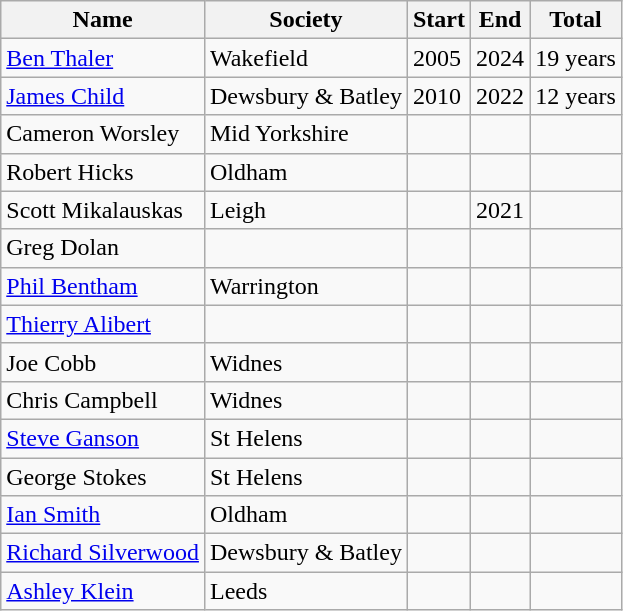<table class="wikitable sortable">
<tr>
<th>Name</th>
<th>Society</th>
<th>Start</th>
<th>End</th>
<th>Total</th>
</tr>
<tr>
<td> <a href='#'>Ben Thaler</a></td>
<td>Wakefield</td>
<td>2005</td>
<td>2024</td>
<td>19 years</td>
</tr>
<tr>
<td> <a href='#'>James Child</a></td>
<td>Dewsbury & Batley</td>
<td>2010</td>
<td>2022</td>
<td>12 years</td>
</tr>
<tr>
<td> Cameron Worsley</td>
<td>Mid Yorkshire</td>
<td></td>
<td></td>
<td></td>
</tr>
<tr>
<td> Robert Hicks</td>
<td>Oldham</td>
<td></td>
<td></td>
<td></td>
</tr>
<tr>
<td> Scott Mikalauskas</td>
<td>Leigh</td>
<td></td>
<td>2021</td>
<td></td>
</tr>
<tr>
<td> Greg Dolan</td>
<td></td>
<td></td>
<td></td>
<td></td>
</tr>
<tr>
<td> <a href='#'>Phil Bentham</a></td>
<td>Warrington</td>
<td></td>
<td></td>
</tr>
<tr>
<td> <a href='#'>Thierry Alibert</a></td>
<td></td>
<td></td>
<td></td>
<td></td>
</tr>
<tr>
<td> Joe Cobb</td>
<td>Widnes</td>
<td></td>
<td></td>
<td></td>
</tr>
<tr>
<td> Chris Campbell</td>
<td>Widnes</td>
<td></td>
<td></td>
<td></td>
</tr>
<tr>
<td> <a href='#'>Steve Ganson</a></td>
<td>St Helens</td>
<td></td>
<td></td>
<td></td>
</tr>
<tr>
<td> George Stokes</td>
<td>St Helens</td>
<td></td>
<td></td>
<td></td>
</tr>
<tr>
<td> <a href='#'>Ian Smith</a></td>
<td>Oldham</td>
<td></td>
<td></td>
<td></td>
</tr>
<tr>
<td> <a href='#'>Richard Silverwood</a></td>
<td>Dewsbury & Batley</td>
<td></td>
<td></td>
<td></td>
</tr>
<tr>
<td> <a href='#'>Ashley Klein</a></td>
<td>Leeds</td>
<td></td>
<td></td>
<td></td>
</tr>
</table>
